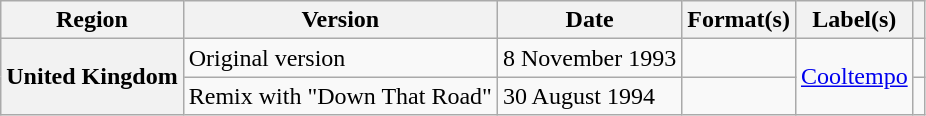<table class="wikitable plainrowheaders">
<tr>
<th scope="col">Region</th>
<th scope="col">Version</th>
<th scope="col">Date</th>
<th scope="col">Format(s)</th>
<th scope="col">Label(s)</th>
<th scope="col"></th>
</tr>
<tr>
<th scope="row" rowspan="2">United Kingdom</th>
<td>Original version</td>
<td>8 November 1993</td>
<td></td>
<td rowspan="2"><a href='#'>Cooltempo</a></td>
<td></td>
</tr>
<tr>
<td>Remix with "Down That Road"</td>
<td>30 August 1994</td>
<td></td>
<td></td>
</tr>
</table>
